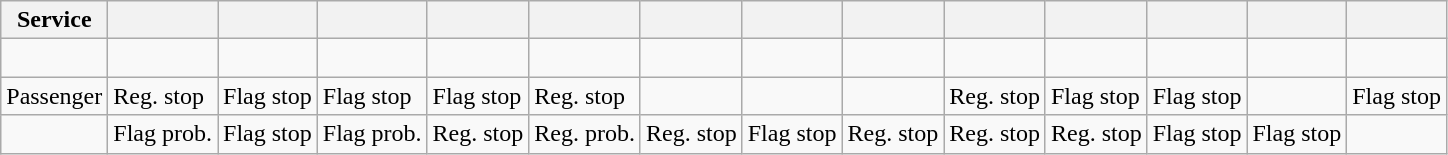<table class="wikitable">
<tr>
<th>Service</th>
<th></th>
<th></th>
<th></th>
<th></th>
<th></th>
<th></th>
<th></th>
<th></th>
<th></th>
<th></th>
<th></th>
<th></th>
<th></th>
</tr>
<tr>
<td></td>
<td></td>
<td></td>
<td></td>
<td></td>
<td></td>
<td></td>
<td></td>
<td></td>
<td><br></td>
<td><br></td>
<td></td>
<td><br></td>
<td></td>
</tr>
<tr>
<td>Passenger</td>
<td>Reg. stop</td>
<td>Flag stop</td>
<td>Flag stop</td>
<td>Flag stop</td>
<td>Reg. stop</td>
<td></td>
<td></td>
<td></td>
<td>Reg. stop</td>
<td>Flag stop</td>
<td>Flag stop</td>
<td></td>
<td>Flag stop</td>
</tr>
<tr>
<td></td>
<td>Flag prob.</td>
<td>Flag stop</td>
<td>Flag prob.</td>
<td>Reg. stop</td>
<td>Reg. prob.</td>
<td>Reg. stop</td>
<td>Flag stop</td>
<td>Reg. stop</td>
<td>Reg. stop</td>
<td>Reg. stop</td>
<td>Flag stop</td>
<td>Flag stop</td>
<td></td>
</tr>
</table>
